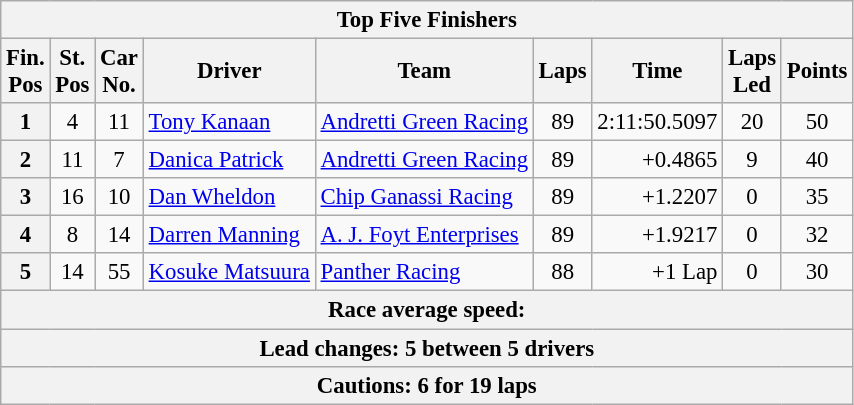<table class="wikitable" style="font-size:95%;text-align:center">
<tr>
<th colspan=9>Top Five Finishers</th>
</tr>
<tr>
<th>Fin.<br>Pos</th>
<th>St.<br>Pos</th>
<th>Car<br>No.</th>
<th>Driver</th>
<th>Team</th>
<th>Laps</th>
<th>Time</th>
<th>Laps<br>Led</th>
<th>Points</th>
</tr>
<tr>
<th>1</th>
<td>4</td>
<td>11</td>
<td style="text-align:left"> <a href='#'>Tony Kanaan</a></td>
<td style="text-align:left"><a href='#'>Andretti Green Racing</a></td>
<td>89</td>
<td align=right>2:11:50.5097</td>
<td>20</td>
<td>50</td>
</tr>
<tr>
<th>2</th>
<td>11</td>
<td>7</td>
<td style="text-align:left"> <a href='#'>Danica Patrick</a></td>
<td style="text-align:left"><a href='#'>Andretti Green Racing</a></td>
<td>89</td>
<td align=right>+0.4865</td>
<td>9</td>
<td>40</td>
</tr>
<tr>
<th>3</th>
<td>16</td>
<td>10</td>
<td style="text-align:left"> <a href='#'>Dan Wheldon</a></td>
<td style="text-align:left"><a href='#'>Chip Ganassi Racing</a></td>
<td>89</td>
<td align=right>+1.2207</td>
<td>0</td>
<td>35</td>
</tr>
<tr>
<th>4</th>
<td>8</td>
<td>14</td>
<td style="text-align:left"> <a href='#'>Darren Manning</a></td>
<td style="text-align:left"><a href='#'>A. J. Foyt Enterprises</a></td>
<td>89</td>
<td align=right>+1.9217</td>
<td>0</td>
<td>32</td>
</tr>
<tr>
<th>5</th>
<td>14</td>
<td>55</td>
<td style="text-align:left"> <a href='#'>Kosuke Matsuura</a></td>
<td style="text-align:left"><a href='#'>Panther Racing</a></td>
<td>88</td>
<td align=right>+1 Lap</td>
<td>0</td>
<td>30</td>
</tr>
<tr>
<th colspan=9>Race average speed: </th>
</tr>
<tr>
<th colspan=9>Lead changes: 5 between 5 drivers</th>
</tr>
<tr>
<th colspan=9>Cautions: 6 for 19 laps</th>
</tr>
</table>
